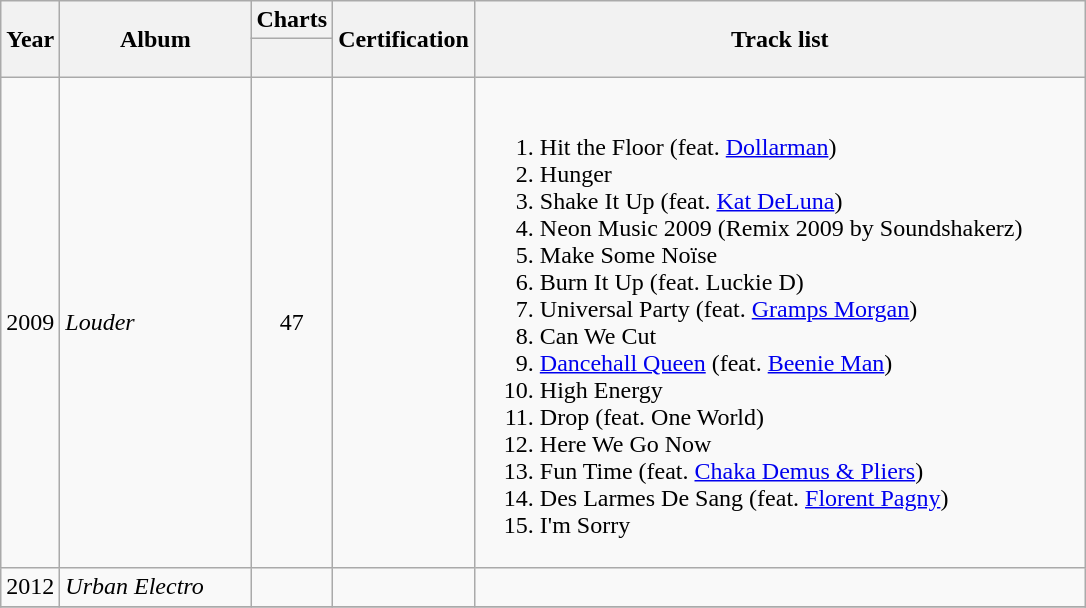<table class="wikitable">
<tr>
<th align="center" rowspan="2" width="5">Year</th>
<th align="center" rowspan="2" width="120">Album</th>
<th align="center" colspan="1" width="10">Charts</th>
<th align="center" rowspan="2" width="50">Certification</th>
<th align="center" rowspan="2" width="400">Track list</th>
</tr>
<tr>
<th width="20"><br></th>
</tr>
<tr>
<td align="center">2009</td>
<td><em>Louder</em></td>
<td align="center">47</td>
<td align="center"></td>
<td align="left"><br><ol><li>Hit the Floor (feat. <a href='#'>Dollarman</a>)</li><li>Hunger</li><li>Shake It Up (feat. <a href='#'>Kat DeLuna</a>)</li><li>Neon Music 2009 (Remix 2009 by Soundshakerz)</li><li>Make Some Noïse</li><li>Burn It Up (feat. Luckie D)</li><li>Universal Party (feat. <a href='#'>Gramps Morgan</a>)</li><li>Can We Cut</li><li><a href='#'>Dancehall Queen</a> (feat. <a href='#'>Beenie Man</a>)</li><li>High Energy</li><li>Drop (feat. One World)</li><li>Here We Go Now</li><li>Fun Time (feat. <a href='#'>Chaka Demus & Pliers</a>)</li><li>Des Larmes De Sang (feat. <a href='#'>Florent Pagny</a>)</li><li>I'm Sorry</li></ol></td>
</tr>
<tr>
<td align="center">2012</td>
<td><em>Urban Electro</em></td>
<td align="center"></td>
<td align="center"></td>
<td align="left"></td>
</tr>
<tr>
</tr>
</table>
